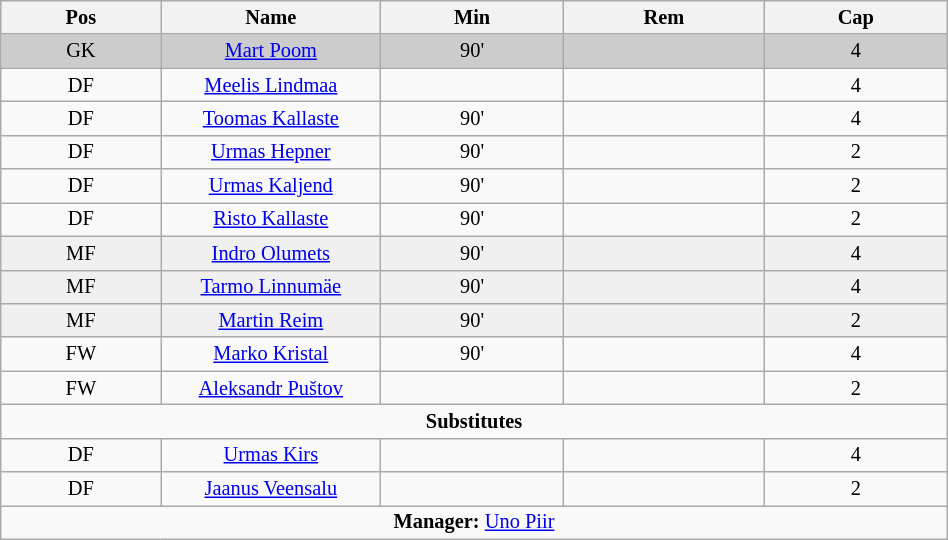<table class="wikitable collapsible collapsed" align="center" style="font-size:85%; text-align:center;" width="50%">
<tr>
<th>Pos</th>
<th width=140>Name</th>
<th>Min</th>
<th>Rem</th>
<th>Cap</th>
</tr>
<tr bgcolor="cccccc">
<td>GK</td>
<td><a href='#'>Mart Poom</a></td>
<td>90'</td>
<td></td>
<td>4</td>
</tr>
<tr>
<td>DF</td>
<td><a href='#'>Meelis Lindmaa</a></td>
<td></td>
<td></td>
<td>4</td>
</tr>
<tr>
<td>DF</td>
<td><a href='#'>Toomas Kallaste</a></td>
<td>90'</td>
<td></td>
<td>4</td>
</tr>
<tr>
<td>DF</td>
<td><a href='#'>Urmas Hepner</a></td>
<td>90'</td>
<td></td>
<td>2</td>
</tr>
<tr>
<td>DF</td>
<td><a href='#'>Urmas Kaljend</a></td>
<td>90'</td>
<td></td>
<td>2</td>
</tr>
<tr>
<td>DF</td>
<td><a href='#'>Risto Kallaste</a></td>
<td>90'</td>
<td></td>
<td>2</td>
</tr>
<tr bgcolor="#F0F0F0">
<td>MF</td>
<td><a href='#'>Indro Olumets</a></td>
<td>90'</td>
<td></td>
<td>4</td>
</tr>
<tr bgcolor="#F0F0F0">
<td>MF</td>
<td><a href='#'>Tarmo Linnumäe</a></td>
<td>90'</td>
<td></td>
<td>4</td>
</tr>
<tr bgcolor="#F0F0F0">
<td>MF</td>
<td><a href='#'>Martin Reim</a></td>
<td>90'</td>
<td></td>
<td>2</td>
</tr>
<tr>
<td>FW</td>
<td><a href='#'>Marko Kristal</a></td>
<td>90'</td>
<td></td>
<td>4</td>
</tr>
<tr>
<td>FW</td>
<td><a href='#'>Aleksandr Puštov</a></td>
<td></td>
<td></td>
<td>2</td>
</tr>
<tr>
<td colspan=5 align=center><strong>Substitutes</strong></td>
</tr>
<tr>
<td>DF</td>
<td><a href='#'>Urmas Kirs</a></td>
<td></td>
<td></td>
<td>4</td>
</tr>
<tr>
<td>DF</td>
<td><a href='#'>Jaanus Veensalu</a></td>
<td></td>
<td></td>
<td>2</td>
</tr>
<tr>
<td colspan=5 align=center><strong>Manager:</strong>  <a href='#'>Uno Piir</a></td>
</tr>
</table>
